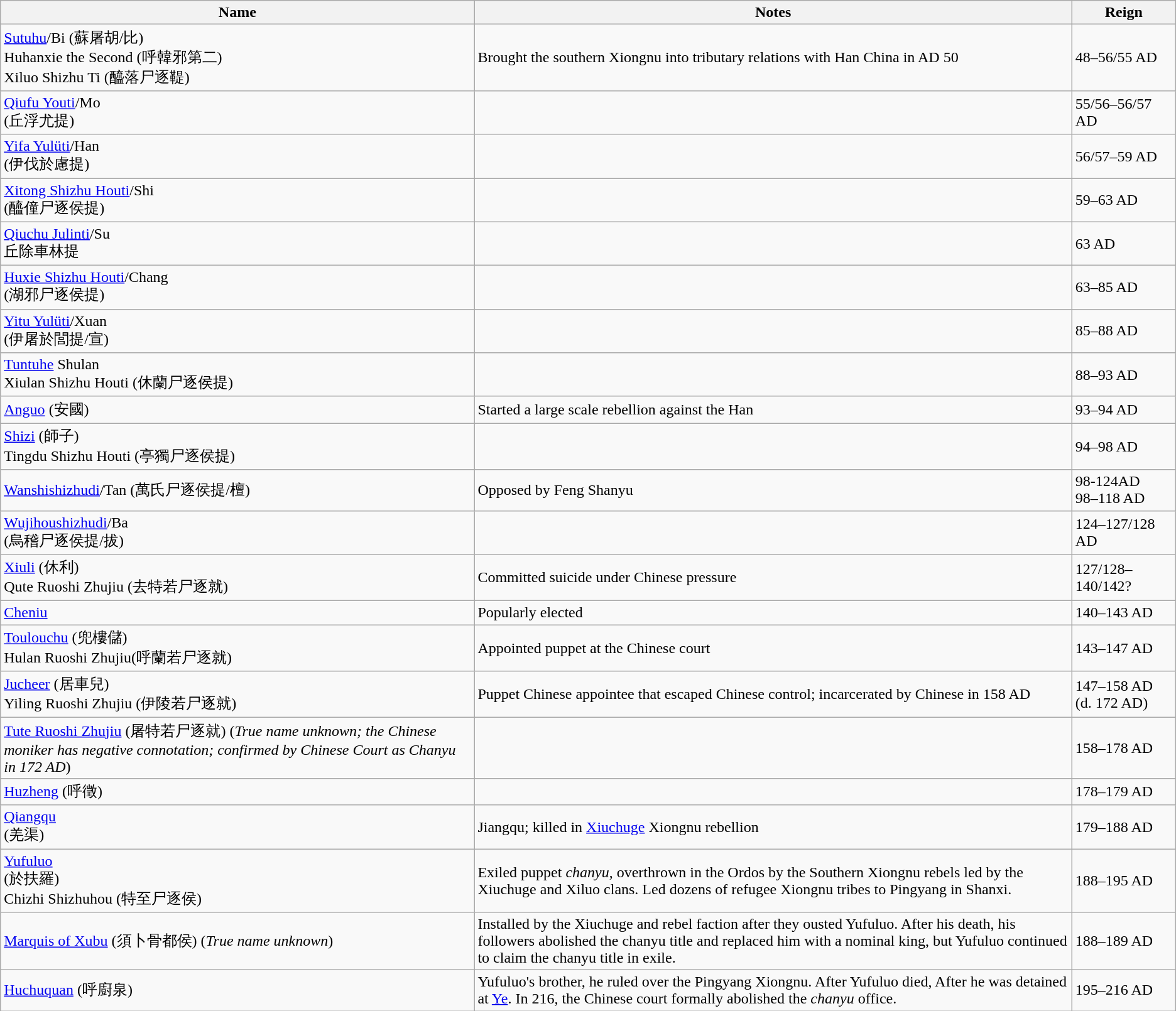<table class="wikitable">
<tr>
<th>Name</th>
<th>Notes</th>
<th>Reign</th>
</tr>
<tr>
<td><a href='#'>Sutuhu</a>/Bi (蘇屠胡/比)<br>Huhanxie the Second (呼韓邪第二)<br>Xiluo Shizhu Ti (醯落尸逐鞮)</td>
<td>Brought the southern Xiongnu into tributary relations with Han China in AD 50</td>
<td>48–56/55 AD</td>
</tr>
<tr>
<td><a href='#'>Qiufu Youti</a>/Mo<br>(丘浮尤提)</td>
<td></td>
<td>55/56–56/57 AD</td>
</tr>
<tr>
<td><a href='#'>Yifa Yulüti</a>/Han<br>(伊伐於慮提)</td>
<td></td>
<td>56/57–59 AD</td>
</tr>
<tr>
<td><a href='#'>Xitong Shizhu Houti</a>/Shi<br>(醯僮尸逐侯提)</td>
<td></td>
<td>59–63 AD</td>
</tr>
<tr>
<td><a href='#'>Qiuchu Julinti</a>/Su <br>丘除車林提</td>
<td></td>
<td>63 AD</td>
</tr>
<tr>
<td><a href='#'>Huxie Shizhu Houti</a>/Chang<br>(湖邪尸逐侯提)</td>
<td></td>
<td>63–85 AD</td>
</tr>
<tr>
<td><a href='#'>Yitu Yulüti</a>/Xuan<br>(伊屠於閭提/宣)</td>
<td></td>
<td>85–88 AD</td>
</tr>
<tr>
<td><a href='#'>Tuntuhe</a> Shulan<br>Xiulan Shizhu Houti (休蘭尸逐侯提)</td>
<td></td>
<td>88–93 AD</td>
</tr>
<tr>
<td><a href='#'>Anguo</a> (安國)</td>
<td>Started a large scale rebellion against the Han</td>
<td>93–94 AD</td>
</tr>
<tr>
<td><a href='#'>Shizi</a> (師子)<br>Tingdu Shizhu Houti (亭獨尸逐侯提)</td>
<td></td>
<td>94–98 AD</td>
</tr>
<tr>
<td><a href='#'>Wanshishizhudi</a>/Tan (萬氏尸逐侯提/檀)</td>
<td>Opposed by Feng Shanyu</td>
<td>98-124AD <br>98–118 AD</td>
</tr>
<tr>
<td><a href='#'>Wujihoushizhudi</a>/Ba<br>(烏稽尸逐侯提/拔)</td>
<td></td>
<td>124–127/128 AD</td>
</tr>
<tr>
<td><a href='#'>Xiuli</a> (休利)<br>Qute Ruoshi Zhujiu (去特若尸逐就)</td>
<td>Committed suicide under Chinese pressure</td>
<td>127/128–140/142?</td>
</tr>
<tr>
<td><a href='#'>Cheniu</a></td>
<td>Popularly elected</td>
<td>140–143 AD</td>
</tr>
<tr>
<td><a href='#'>Toulouchu</a> (兜樓儲)<br>Hulan Ruoshi Zhujiu(呼蘭若尸逐就)</td>
<td>Appointed puppet at the Chinese court</td>
<td>143–147 AD</td>
</tr>
<tr>
<td><a href='#'>Jucheer</a> (居車兒)<br>Yiling Ruoshi Zhujiu (伊陵若尸逐就)</td>
<td>Puppet Chinese appointee that escaped Chinese control; incarcerated by Chinese in 158 AD</td>
<td>147–158 AD (d. 172 AD)</td>
</tr>
<tr>
<td><a href='#'>Tute Ruoshi Zhujiu</a> (屠特若尸逐就) (<em>True name unknown; the Chinese moniker has negative connotation; confirmed by Chinese Court as Chanyu in 172 AD</em>)</td>
<td></td>
<td>158–178 AD</td>
</tr>
<tr>
<td><a href='#'>Huzheng</a> (呼徵)</td>
<td></td>
<td>178–179 AD</td>
</tr>
<tr>
<td><a href='#'>Qiangqu</a><br>(羌渠)</td>
<td>Jiangqu; killed in <a href='#'>Xiuchuge</a> Xiongnu rebellion</td>
<td>179–188 AD</td>
</tr>
<tr>
<td><a href='#'>Yufuluo</a><br>(於扶羅)<br>Chizhi Shizhuhou (特至尸逐侯)</td>
<td>Exiled puppet <em>chanyu</em>, overthrown in the Ordos by the Southern Xiongnu rebels led by the Xiuchuge and Xiluo clans. Led dozens of refugee Xiongnu tribes to Pingyang in Shanxi.</td>
<td>188–195 AD</td>
</tr>
<tr>
<td><a href='#'>Marquis of Xubu</a> (須卜骨都侯) (<em>True name unknown</em>)</td>
<td>Installed by the Xiuchuge and rebel faction after they ousted Yufuluo. After his death, his followers abolished the chanyu title and replaced him with a nominal king, but Yufuluo continued to claim the chanyu title in exile.</td>
<td>188–189 AD</td>
</tr>
<tr>
<td><a href='#'>Huchuquan</a> (呼廚泉)</td>
<td>Yufuluo's brother, he ruled over the Pingyang Xiongnu. After Yufuluo died, After he was detained at <a href='#'>Ye</a>. In 216, the Chinese court formally abolished the <em>chanyu</em> office.</td>
<td>195–216 AD</td>
</tr>
</table>
